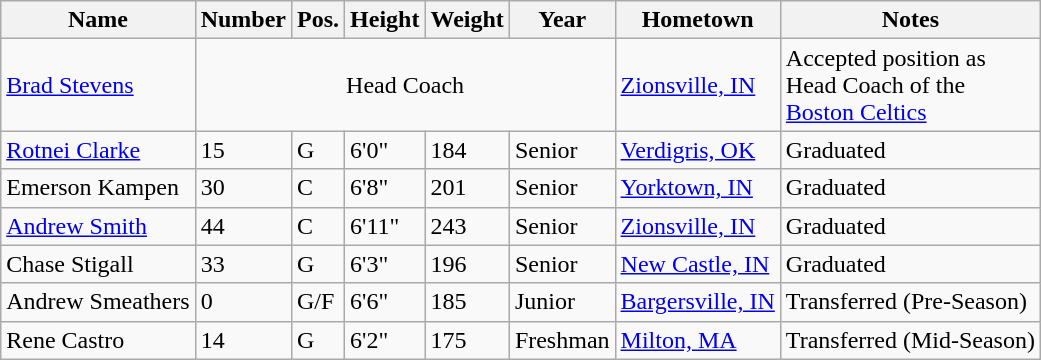<table class="wikitable sortable" border="1">
<tr>
<th>Name</th>
<th>Number</th>
<th>Pos.</th>
<th>Height</th>
<th>Weight</th>
<th>Year</th>
<th>Hometown</th>
<th class="unsortable">Notes</th>
</tr>
<tr>
<td><a href='#'>Brad Stevens</a></td>
<td colspan="5" align="center">Head Coach</td>
<td><a href='#'>Zionsville, IN</a></td>
<td>Accepted position as<br>Head Coach of the<br><a href='#'>Boston Celtics</a></td>
</tr>
<tr>
<td><a href='#'>Rotnei Clarke</a></td>
<td>15</td>
<td>G</td>
<td>6'0"</td>
<td>184</td>
<td>Senior</td>
<td><a href='#'>Verdigris, OK</a></td>
<td>Graduated</td>
</tr>
<tr>
<td>Emerson Kampen</td>
<td>30</td>
<td>C</td>
<td>6'8"</td>
<td>201</td>
<td>Senior</td>
<td><a href='#'>Yorktown, IN</a></td>
<td>Graduated</td>
</tr>
<tr>
<td><a href='#'>Andrew Smith</a></td>
<td>44</td>
<td>C</td>
<td>6'11"</td>
<td>243</td>
<td>Senior</td>
<td><a href='#'>Zionsville, IN</a></td>
<td>Graduated</td>
</tr>
<tr>
<td>Chase Stigall</td>
<td>33</td>
<td>G</td>
<td>6'3"</td>
<td>196</td>
<td>Senior</td>
<td><a href='#'>New Castle, IN</a></td>
<td>Graduated</td>
</tr>
<tr>
<td>Andrew Smeathers</td>
<td>0</td>
<td>G/F</td>
<td>6'6"</td>
<td>185</td>
<td>Junior</td>
<td><a href='#'>Bargersville, IN</a></td>
<td>Transferred (Pre-Season)</td>
</tr>
<tr>
<td>Rene Castro</td>
<td>14</td>
<td>G</td>
<td>6'2"</td>
<td>175</td>
<td>Freshman</td>
<td><a href='#'>Milton, MA</a></td>
<td>Transferred (Mid-Season)</td>
</tr>
</table>
